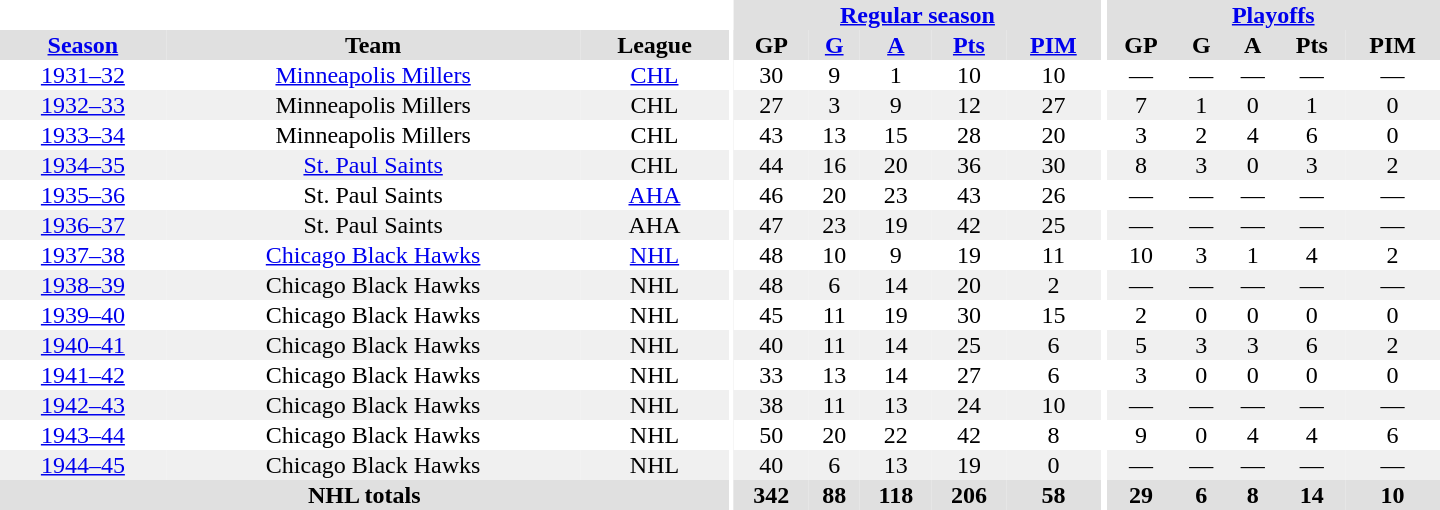<table border="0" cellpadding="1" cellspacing="0" style="text-align:center; width:60em">
<tr bgcolor="#e0e0e0">
<th colspan="3" bgcolor="#ffffff"></th>
<th rowspan="100" bgcolor="#ffffff"></th>
<th colspan="5"><a href='#'>Regular season</a></th>
<th rowspan="100" bgcolor="#ffffff"></th>
<th colspan="5"><a href='#'>Playoffs</a></th>
</tr>
<tr bgcolor="#e0e0e0">
<th><a href='#'>Season</a></th>
<th>Team</th>
<th>League</th>
<th>GP</th>
<th><a href='#'>G</a></th>
<th><a href='#'>A</a></th>
<th><a href='#'>Pts</a></th>
<th><a href='#'>PIM</a></th>
<th>GP</th>
<th>G</th>
<th>A</th>
<th>Pts</th>
<th>PIM</th>
</tr>
<tr>
<td><a href='#'>1931–32</a></td>
<td><a href='#'>Minneapolis Millers</a></td>
<td><a href='#'>CHL</a></td>
<td>30</td>
<td>9</td>
<td>1</td>
<td>10</td>
<td>10</td>
<td>—</td>
<td>—</td>
<td>—</td>
<td>—</td>
<td>—</td>
</tr>
<tr bgcolor="#f0f0f0">
<td><a href='#'>1932–33</a></td>
<td>Minneapolis Millers</td>
<td>CHL</td>
<td>27</td>
<td>3</td>
<td>9</td>
<td>12</td>
<td>27</td>
<td>7</td>
<td>1</td>
<td>0</td>
<td>1</td>
<td>0</td>
</tr>
<tr>
<td><a href='#'>1933–34</a></td>
<td>Minneapolis Millers</td>
<td>CHL</td>
<td>43</td>
<td>13</td>
<td>15</td>
<td>28</td>
<td>20</td>
<td>3</td>
<td>2</td>
<td>4</td>
<td>6</td>
<td>0</td>
</tr>
<tr bgcolor="#f0f0f0">
<td><a href='#'>1934–35</a></td>
<td><a href='#'>St. Paul Saints</a></td>
<td>CHL</td>
<td>44</td>
<td>16</td>
<td>20</td>
<td>36</td>
<td>30</td>
<td>8</td>
<td>3</td>
<td>0</td>
<td>3</td>
<td>2</td>
</tr>
<tr>
<td><a href='#'>1935–36</a></td>
<td>St. Paul Saints</td>
<td><a href='#'>AHA</a></td>
<td>46</td>
<td>20</td>
<td>23</td>
<td>43</td>
<td>26</td>
<td>—</td>
<td>—</td>
<td>—</td>
<td>—</td>
<td>—</td>
</tr>
<tr bgcolor="#f0f0f0">
<td><a href='#'>1936–37</a></td>
<td>St. Paul Saints</td>
<td>AHA</td>
<td>47</td>
<td>23</td>
<td>19</td>
<td>42</td>
<td>25</td>
<td>—</td>
<td>—</td>
<td>—</td>
<td>—</td>
<td>—</td>
</tr>
<tr>
<td><a href='#'>1937–38</a></td>
<td><a href='#'>Chicago Black Hawks</a></td>
<td><a href='#'>NHL</a></td>
<td>48</td>
<td>10</td>
<td>9</td>
<td>19</td>
<td>11</td>
<td>10</td>
<td>3</td>
<td>1</td>
<td>4</td>
<td>2</td>
</tr>
<tr bgcolor="#f0f0f0">
<td><a href='#'>1938–39</a></td>
<td>Chicago Black Hawks</td>
<td>NHL</td>
<td>48</td>
<td>6</td>
<td>14</td>
<td>20</td>
<td>2</td>
<td>—</td>
<td>—</td>
<td>—</td>
<td>—</td>
<td>—</td>
</tr>
<tr>
<td><a href='#'>1939–40</a></td>
<td>Chicago Black Hawks</td>
<td>NHL</td>
<td>45</td>
<td>11</td>
<td>19</td>
<td>30</td>
<td>15</td>
<td>2</td>
<td>0</td>
<td>0</td>
<td>0</td>
<td>0</td>
</tr>
<tr bgcolor="#f0f0f0">
<td><a href='#'>1940–41</a></td>
<td>Chicago Black Hawks</td>
<td>NHL</td>
<td>40</td>
<td>11</td>
<td>14</td>
<td>25</td>
<td>6</td>
<td>5</td>
<td>3</td>
<td>3</td>
<td>6</td>
<td>2</td>
</tr>
<tr>
<td><a href='#'>1941–42</a></td>
<td>Chicago Black Hawks</td>
<td>NHL</td>
<td>33</td>
<td>13</td>
<td>14</td>
<td>27</td>
<td>6</td>
<td>3</td>
<td>0</td>
<td>0</td>
<td>0</td>
<td>0</td>
</tr>
<tr bgcolor="#f0f0f0">
<td><a href='#'>1942–43</a></td>
<td>Chicago Black Hawks</td>
<td>NHL</td>
<td>38</td>
<td>11</td>
<td>13</td>
<td>24</td>
<td>10</td>
<td>—</td>
<td>—</td>
<td>—</td>
<td>—</td>
<td>—</td>
</tr>
<tr>
<td><a href='#'>1943–44</a></td>
<td>Chicago Black Hawks</td>
<td>NHL</td>
<td>50</td>
<td>20</td>
<td>22</td>
<td>42</td>
<td>8</td>
<td>9</td>
<td>0</td>
<td>4</td>
<td>4</td>
<td>6</td>
</tr>
<tr bgcolor="#f0f0f0">
<td><a href='#'>1944–45</a></td>
<td>Chicago Black Hawks</td>
<td>NHL</td>
<td>40</td>
<td>6</td>
<td>13</td>
<td>19</td>
<td>0</td>
<td>—</td>
<td>—</td>
<td>—</td>
<td>—</td>
<td>—</td>
</tr>
<tr bgcolor="#e0e0e0">
<th colspan="3">NHL totals</th>
<th>342</th>
<th>88</th>
<th>118</th>
<th>206</th>
<th>58</th>
<th>29</th>
<th>6</th>
<th>8</th>
<th>14</th>
<th>10</th>
</tr>
</table>
